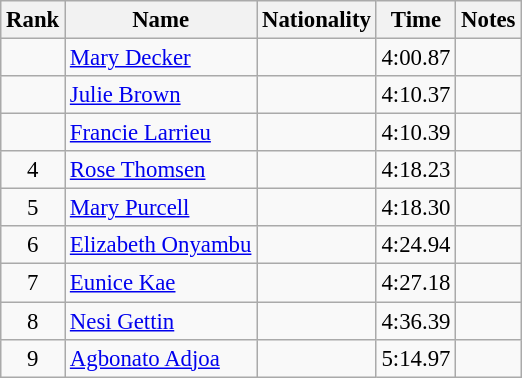<table class="wikitable sortable" style="text-align:center;font-size:95%">
<tr>
<th>Rank</th>
<th>Name</th>
<th>Nationality</th>
<th>Time</th>
<th>Notes</th>
</tr>
<tr>
<td></td>
<td align=left><a href='#'>Mary Decker</a></td>
<td align=left></td>
<td>4:00.87</td>
<td></td>
</tr>
<tr>
<td></td>
<td align=left><a href='#'>Julie Brown</a></td>
<td align=left></td>
<td>4:10.37</td>
<td></td>
</tr>
<tr>
<td></td>
<td align=left><a href='#'>Francie Larrieu</a></td>
<td align=left></td>
<td>4:10.39</td>
<td></td>
</tr>
<tr>
<td>4</td>
<td align=left><a href='#'>Rose Thomsen</a></td>
<td align=left></td>
<td>4:18.23</td>
<td></td>
</tr>
<tr>
<td>5</td>
<td align=left><a href='#'>Mary Purcell</a></td>
<td align=left></td>
<td>4:18.30</td>
<td></td>
</tr>
<tr>
<td>6</td>
<td align=left><a href='#'>Elizabeth Onyambu</a></td>
<td align=left></td>
<td>4:24.94</td>
<td></td>
</tr>
<tr>
<td>7</td>
<td align=left><a href='#'>Eunice Kae</a></td>
<td align=left></td>
<td>4:27.18</td>
<td></td>
</tr>
<tr>
<td>8</td>
<td align=left><a href='#'>Nesi Gettin</a></td>
<td align=left></td>
<td>4:36.39</td>
<td></td>
</tr>
<tr>
<td>9</td>
<td align=left><a href='#'>Agbonato Adjoa</a></td>
<td align=left></td>
<td>5:14.97</td>
<td></td>
</tr>
</table>
